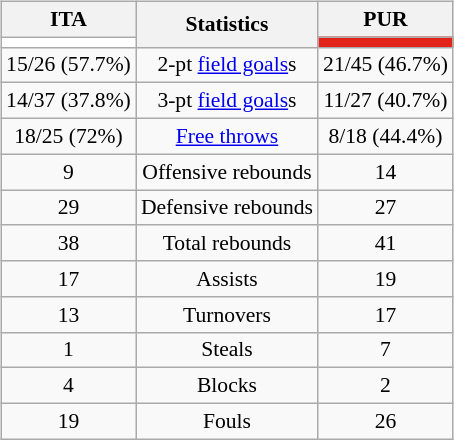<table style="width:100%;">
<tr>
<td valign=top align=right width=33%><br>













</td>
<td style="vertical-align:top; align:center; width:33%;"><br><table style="width:100%;">
<tr>
<td style="width=50%;"></td>
<td></td>
<td style="width=50%;"></td>
</tr>
</table>
<table class="wikitable" style="font-size:90%; text-align:center; margin:auto;" align=center>
<tr>
<th>ITA</th>
<th rowspan=2>Statistics</th>
<th>PUR</th>
</tr>
<tr>
<td style="background:#ffffff;"></td>
<td style="background:#e2231a;"></td>
</tr>
<tr>
<td>15/26 (57.7%)</td>
<td>2-pt <a href='#'>field goals</a>s</td>
<td>21/45 (46.7%)</td>
</tr>
<tr>
<td>14/37 (37.8%)</td>
<td>3-pt <a href='#'>field goals</a>s</td>
<td>11/27 (40.7%)</td>
</tr>
<tr>
<td>18/25 (72%)</td>
<td><a href='#'>Free throws</a></td>
<td>8/18 (44.4%)</td>
</tr>
<tr>
<td>9</td>
<td>Offensive rebounds</td>
<td>14</td>
</tr>
<tr>
<td>29</td>
<td>Defensive rebounds</td>
<td>27</td>
</tr>
<tr>
<td>38</td>
<td>Total rebounds</td>
<td>41</td>
</tr>
<tr>
<td>17</td>
<td>Assists</td>
<td>19</td>
</tr>
<tr>
<td>13</td>
<td>Turnovers</td>
<td>17</td>
</tr>
<tr>
<td>1</td>
<td>Steals</td>
<td>7</td>
</tr>
<tr>
<td>4</td>
<td>Blocks</td>
<td>2</td>
</tr>
<tr>
<td>19</td>
<td>Fouls</td>
<td>26</td>
</tr>
</table>
</td>
<td style="vertical-align:top; align:left; width:33%;"><br>













</td>
</tr>
</table>
